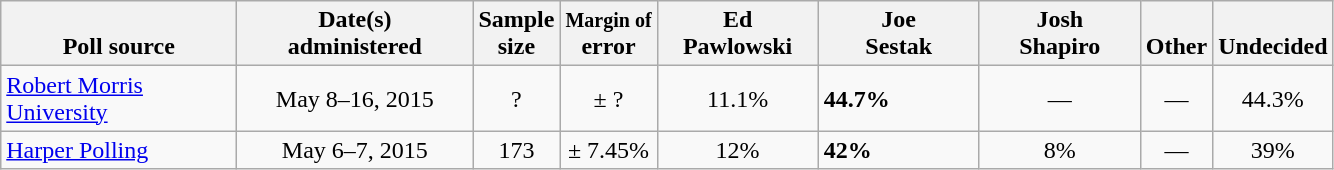<table class="wikitable">
<tr valign= bottom>
<th style="width:150px;">Poll source</th>
<th style="width:150px;">Date(s)<br>administered</th>
<th class=small>Sample<br>size</th>
<th><small>Margin of</small><br>error</th>
<th style="width:100px;">Ed<br>Pawlowski</th>
<th style="width:100px;">Joe<br>Sestak</th>
<th style="width:100px;">Josh<br>Shapiro</th>
<th>Other</th>
<th>Undecided</th>
</tr>
<tr>
<td><a href='#'>Robert Morris University</a></td>
<td align=center>May 8–16, 2015</td>
<td align=center>?</td>
<td align=center>± ?</td>
<td align=center>11.1%</td>
<td><strong>44.7%</strong></td>
<td align=center>—</td>
<td align=center>—</td>
<td align=center>44.3%</td>
</tr>
<tr>
<td><a href='#'>Harper Polling</a></td>
<td align=center>May 6–7, 2015</td>
<td align=center>173</td>
<td align=center>± 7.45%</td>
<td align=center>12%</td>
<td><strong>42%</strong></td>
<td align=center>8%</td>
<td align=center>—</td>
<td align=center>39%</td>
</tr>
</table>
